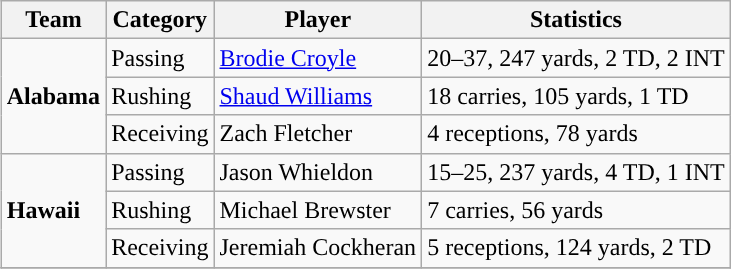<table class="wikitable" style="float: right;">
<tr>
<th>Team</th>
<th>Category</th>
<th>Player</th>
<th>Statistics</th>
</tr>
<tr>
<td rowspan=3><strong>Alabama</strong></td>
<td>Passing</td>
<td><a href='#'>Brodie Croyle</a></td>
<td>20–37, 247 yards, 2 TD, 2 INT</td>
</tr>
<tr>
<td>Rushing</td>
<td><a href='#'>Shaud Williams</a></td>
<td>18 carries, 105 yards, 1 TD</td>
</tr>
<tr>
<td>Receiving</td>
<td>Zach Fletcher</td>
<td>4 receptions, 78 yards</td>
</tr>
<tr>
<td rowspan=3><strong>Hawaii</strong></td>
<td>Passing</td>
<td>Jason Whieldon</td>
<td>15–25, 237 yards, 4 TD, 1 INT</td>
</tr>
<tr>
<td>Rushing</td>
<td>Michael Brewster</td>
<td>7 carries, 56 yards</td>
</tr>
<tr>
<td>Receiving</td>
<td>Jeremiah Cockheran</td>
<td>5 receptions, 124 yards, 2 TD</td>
</tr>
<tr>
</tr>
</table>
